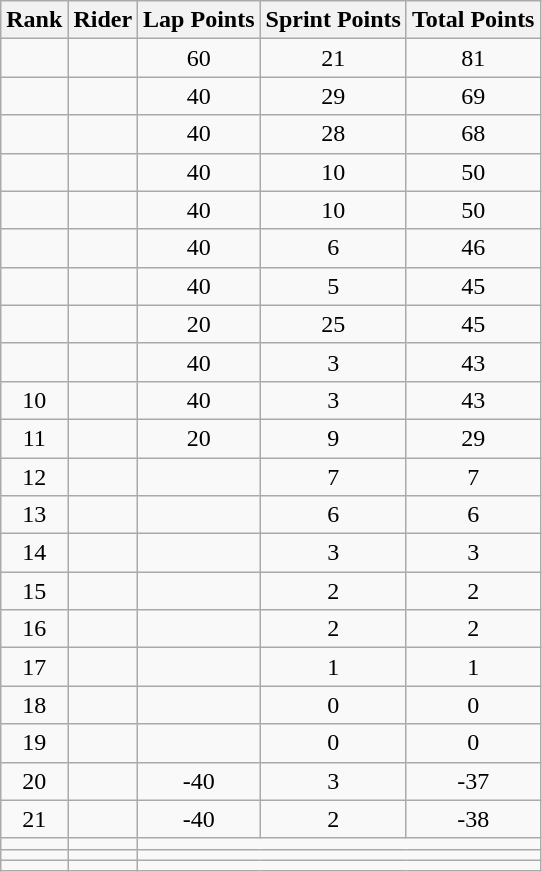<table class="wikitable sortable" style="text-align:center">
<tr>
<th>Rank</th>
<th>Rider</th>
<th>Lap Points</th>
<th>Sprint Points</th>
<th>Total Points</th>
</tr>
<tr>
<td></td>
<td align=left></td>
<td>60</td>
<td>21</td>
<td>81</td>
</tr>
<tr>
<td></td>
<td align=left></td>
<td>40</td>
<td>29</td>
<td>69</td>
</tr>
<tr>
<td></td>
<td align=left></td>
<td>40</td>
<td>28</td>
<td>68</td>
</tr>
<tr>
<td></td>
<td align=left></td>
<td>40</td>
<td>10</td>
<td>50</td>
</tr>
<tr>
<td></td>
<td align=left></td>
<td>40</td>
<td>10</td>
<td>50</td>
</tr>
<tr>
<td></td>
<td align=left></td>
<td>40</td>
<td>6</td>
<td>46</td>
</tr>
<tr>
<td></td>
<td align=left></td>
<td>40</td>
<td>5</td>
<td>45</td>
</tr>
<tr>
<td></td>
<td align=left></td>
<td>20</td>
<td>25</td>
<td>45</td>
</tr>
<tr>
<td></td>
<td align=left></td>
<td>40</td>
<td>3</td>
<td>43</td>
</tr>
<tr>
<td>10</td>
<td align=left></td>
<td>40</td>
<td>3</td>
<td>43</td>
</tr>
<tr>
<td>11</td>
<td align=left></td>
<td>20</td>
<td>9</td>
<td>29</td>
</tr>
<tr>
<td>12</td>
<td align=left></td>
<td></td>
<td>7</td>
<td>7</td>
</tr>
<tr>
<td>13</td>
<td align=left></td>
<td></td>
<td>6</td>
<td>6</td>
</tr>
<tr>
<td>14</td>
<td align=left></td>
<td></td>
<td>3</td>
<td>3</td>
</tr>
<tr>
<td>15</td>
<td align=left></td>
<td></td>
<td>2</td>
<td>2</td>
</tr>
<tr>
<td>16</td>
<td align=left></td>
<td></td>
<td>2</td>
<td>2</td>
</tr>
<tr>
<td>17</td>
<td align=left></td>
<td></td>
<td>1</td>
<td>1</td>
</tr>
<tr>
<td>18</td>
<td align="left"></td>
<td></td>
<td>0</td>
<td>0</td>
</tr>
<tr>
<td>19</td>
<td align="left"></td>
<td></td>
<td>0</td>
<td>0</td>
</tr>
<tr>
<td>20</td>
<td align="left"></td>
<td>-40</td>
<td>3</td>
<td>-37</td>
</tr>
<tr>
<td>21</td>
<td align="left"></td>
<td>-40</td>
<td>2</td>
<td>-38</td>
</tr>
<tr>
<td></td>
<td align="left"></td>
<td colspan="3"></td>
</tr>
<tr>
<td></td>
<td align="left"></td>
<td colspan="3"></td>
</tr>
<tr>
<td></td>
<td align="left"></td>
<td colspan="3"></td>
</tr>
</table>
